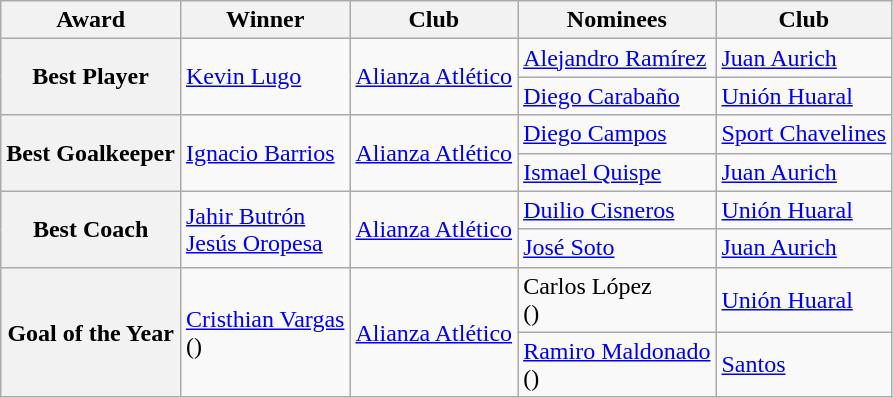<table class="wikitable">
<tr>
<th>Award</th>
<th>Winner</th>
<th>Club</th>
<th>Nominees</th>
<th>Club</th>
</tr>
<tr>
<th rowspan="2">Best Player</th>
<td rowspan="2"> <a href='#'>Kevin Lugo</a></td>
<td rowspan="2"><a href='#'>Alianza Atlético</a></td>
<td> <a href='#'>Alejandro Ramírez</a></td>
<td><a href='#'>Juan Aurich</a></td>
</tr>
<tr>
<td> <a href='#'>Diego Carabaño</a></td>
<td><a href='#'>Unión Huaral</a></td>
</tr>
<tr>
<th rowspan="2">Best Goalkeeper</th>
<td rowspan="2"> <a href='#'>Ignacio Barrios</a></td>
<td rowspan="2"><a href='#'>Alianza Atlético</a></td>
<td> <a href='#'>Diego Campos</a></td>
<td><a href='#'>Sport Chavelines</a></td>
</tr>
<tr>
<td> <a href='#'>Ismael Quispe</a></td>
<td><a href='#'>Juan Aurich</a></td>
</tr>
<tr>
<th rowspan="2">Best Coach</th>
<td rowspan="2"> <a href='#'>Jahir Butrón</a><br> <a href='#'>Jesús Oropesa</a></td>
<td rowspan="2"><a href='#'>Alianza Atlético</a></td>
<td> <a href='#'>Duilio Cisneros</a></td>
<td><a href='#'>Unión Huaral</a></td>
</tr>
<tr>
<td> <a href='#'>José Soto</a></td>
<td><a href='#'>Juan Aurich</a></td>
</tr>
<tr>
<th rowspan="4">Goal of the Year</th>
<td rowspan="4"> <a href='#'>Cristhian Vargas</a><br>()</td>
<td rowspan="4"><a href='#'>Alianza Atlético</a></td>
<td> Carlos López<br>()</td>
<td><a href='#'>Unión Huaral</a></td>
</tr>
<tr>
<td> <a href='#'>Ramiro Maldonado</a><br>()</td>
<td><a href='#'>Santos</a></td>
</tr>
</table>
